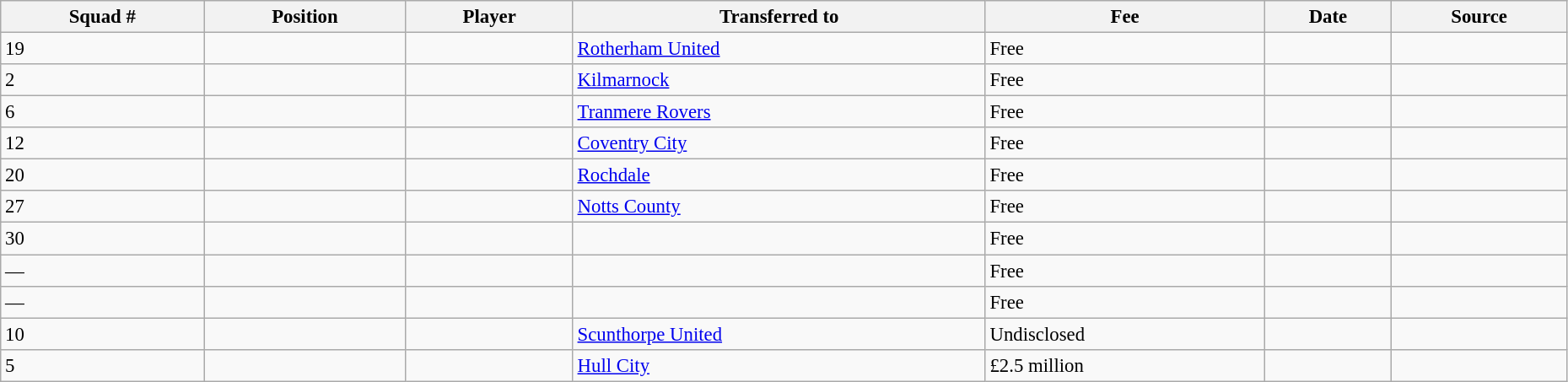<table width=98% class="wikitable sortable" style="text-align:center; font-size:95%; text-align:left">
<tr>
<th>Squad #</th>
<th>Position</th>
<th>Player</th>
<th>Transferred to</th>
<th>Fee</th>
<th>Date</th>
<th>Source</th>
</tr>
<tr>
<td>19</td>
<td></td>
<td></td>
<td> <a href='#'>Rotherham United</a></td>
<td>Free</td>
<td></td>
<td></td>
</tr>
<tr>
<td>2</td>
<td></td>
<td></td>
<td> <a href='#'>Kilmarnock</a></td>
<td>Free</td>
<td></td>
<td></td>
</tr>
<tr>
<td>6</td>
<td></td>
<td></td>
<td> <a href='#'>Tranmere Rovers</a></td>
<td>Free</td>
<td></td>
<td></td>
</tr>
<tr>
<td>12</td>
<td></td>
<td></td>
<td> <a href='#'>Coventry City</a></td>
<td>Free</td>
<td></td>
<td></td>
</tr>
<tr>
<td>20</td>
<td></td>
<td></td>
<td> <a href='#'>Rochdale</a></td>
<td>Free</td>
<td></td>
<td></td>
</tr>
<tr>
<td>27</td>
<td></td>
<td></td>
<td> <a href='#'>Notts County</a></td>
<td>Free</td>
<td></td>
<td></td>
</tr>
<tr>
<td>30</td>
<td></td>
<td></td>
<td></td>
<td>Free</td>
<td></td>
<td></td>
</tr>
<tr>
<td>—</td>
<td></td>
<td></td>
<td></td>
<td>Free</td>
<td></td>
<td></td>
</tr>
<tr>
<td>—</td>
<td></td>
<td></td>
<td></td>
<td>Free</td>
<td></td>
<td></td>
</tr>
<tr>
<td>10</td>
<td></td>
<td></td>
<td> <a href='#'>Scunthorpe United</a></td>
<td>Undisclosed</td>
<td></td>
<td></td>
</tr>
<tr>
<td>5</td>
<td></td>
<td></td>
<td> <a href='#'>Hull City</a></td>
<td>£2.5 million</td>
<td></td>
<td></td>
</tr>
</table>
